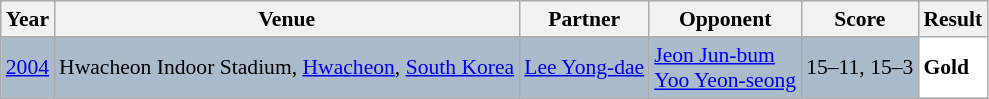<table class="sortable wikitable" style="font-size: 90%;">
<tr>
<th>Year</th>
<th>Venue</th>
<th>Partner</th>
<th>Opponent</th>
<th>Score</th>
<th>Result</th>
</tr>
<tr style="background:#AABBCC">
<td align="center"><a href='#'>2004</a></td>
<td align="left">Hwacheon Indoor Stadium, <a href='#'>Hwacheon</a>, <a href='#'>South Korea</a></td>
<td align="left"> <a href='#'>Lee Yong-dae</a></td>
<td align="left"> <a href='#'>Jeon Jun-bum</a> <br>  <a href='#'>Yoo Yeon-seong</a></td>
<td align="left">15–11, 15–3</td>
<td style="text-align:left; background:white"> <strong>Gold</strong></td>
</tr>
</table>
